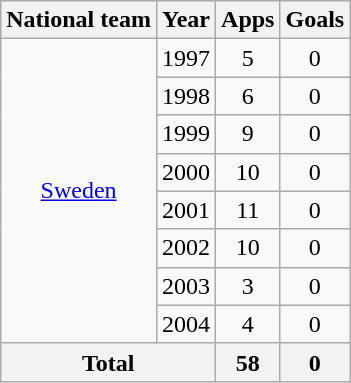<table class="wikitable" style="text-align:center">
<tr>
<th>National team</th>
<th>Year</th>
<th>Apps</th>
<th>Goals</th>
</tr>
<tr>
<td rowspan="8"><a href='#'>Sweden</a></td>
<td>1997</td>
<td>5</td>
<td>0</td>
</tr>
<tr>
<td>1998</td>
<td>6</td>
<td>0</td>
</tr>
<tr>
<td>1999</td>
<td>9</td>
<td>0</td>
</tr>
<tr>
<td>2000</td>
<td>10</td>
<td>0</td>
</tr>
<tr>
<td>2001</td>
<td>11</td>
<td>0</td>
</tr>
<tr>
<td>2002</td>
<td>10</td>
<td>0</td>
</tr>
<tr>
<td>2003</td>
<td>3</td>
<td>0</td>
</tr>
<tr>
<td>2004</td>
<td>4</td>
<td>0</td>
</tr>
<tr>
<th colspan="2">Total</th>
<th>58</th>
<th>0</th>
</tr>
</table>
